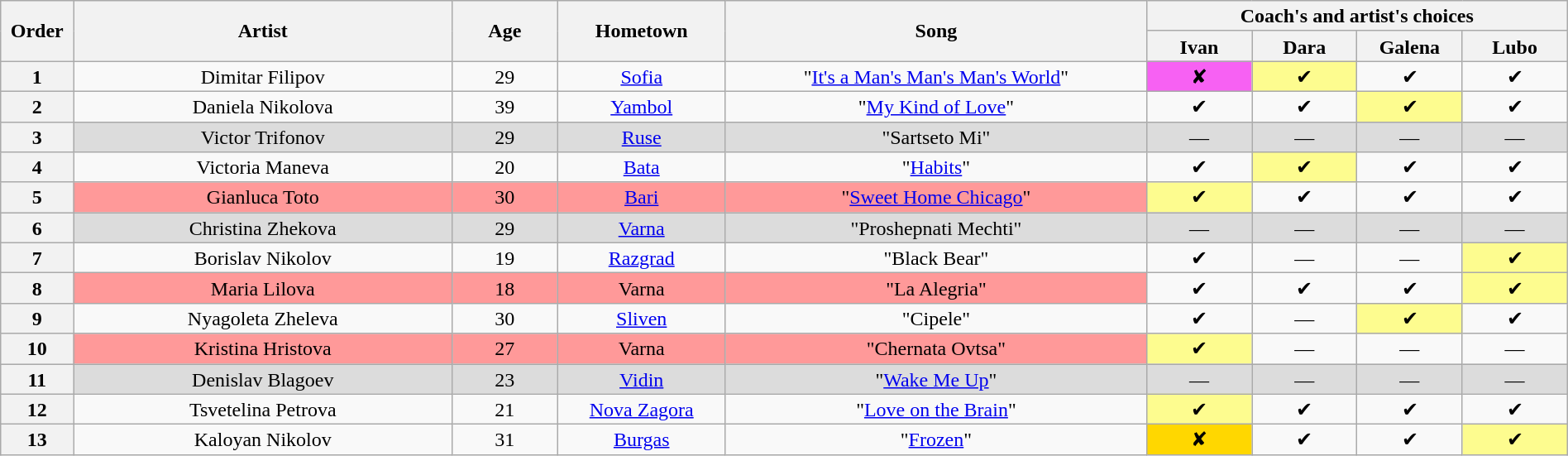<table class="wikitable" style="text-align:center; line-height:17px; width:100%">
<tr>
<th rowspan="2" scope="col" style="width:02%">Order</th>
<th rowspan="2" scope="col" style="width:18%">Artist</th>
<th rowspan="2" scope="col" style="width:05%">Age</th>
<th rowspan="2" scope="col" style="width:08%">Hometown</th>
<th rowspan="2" scope="col" style="width:20%">Song</th>
<th colspan="4" scope="col" style="width:20%">Coach's and artist's choices</th>
</tr>
<tr>
<th style="width:05%">Ivan</th>
<th style="width:05%">Dara</th>
<th style="width:05%">Galena</th>
<th style="width:05%">Lubo</th>
</tr>
<tr>
<th>1</th>
<td>Dimitar Filipov</td>
<td>29</td>
<td><a href='#'>Sofia</a></td>
<td>"<a href='#'>It's a Man's Man's Man's World</a>"</td>
<td style="background:#f761f3">✘</td>
<td style="background:#fdfc8f">✔</td>
<td>✔</td>
<td>✔</td>
</tr>
<tr>
<th>2</th>
<td>Daniela Nikolova</td>
<td>39</td>
<td><a href='#'>Yambol</a></td>
<td>"<a href='#'>My Kind of Love</a>"</td>
<td>✔</td>
<td>✔</td>
<td style="background:#fdfc8f">✔</td>
<td>✔</td>
</tr>
<tr style="background:#dcdcdc">
<th>3</th>
<td>Victor Trifonov</td>
<td>29</td>
<td><a href='#'>Ruse</a></td>
<td>"Sartseto Mi"</td>
<td>—</td>
<td>—</td>
<td>—</td>
<td>—</td>
</tr>
<tr>
<th>4</th>
<td>Victoria Maneva</td>
<td>20</td>
<td><a href='#'>Bata</a></td>
<td>"<a href='#'>Habits</a>"</td>
<td>✔</td>
<td style="background:#fdfc8f">✔</td>
<td>✔</td>
<td>✔</td>
</tr>
<tr>
<th>5</th>
<td style="background:#FF9999">Gianluca Toto</td>
<td style="background:#FF9999">30</td>
<td style="background:#FF9999"> <a href='#'>Bari</a></td>
<td style="background:#FF9999">"<a href='#'>Sweet Home Chicago</a>"</td>
<td style="background:#fdfc8f">✔</td>
<td>✔</td>
<td>✔</td>
<td>✔</td>
</tr>
<tr style="background:#dcdcdc">
<th>6</th>
<td>Christina Zhekova</td>
<td>29</td>
<td><a href='#'>Varna</a></td>
<td>"Proshepnati Mechti"</td>
<td>—</td>
<td>—</td>
<td>—</td>
<td>—</td>
</tr>
<tr>
<th>7</th>
<td>Borislav Nikolov</td>
<td>19</td>
<td><a href='#'>Razgrad</a></td>
<td>"Black Bear"</td>
<td>✔</td>
<td>—</td>
<td>—</td>
<td style="background:#fdfc8f">✔</td>
</tr>
<tr>
<th>8</th>
<td style="background:#FF9999">Maria Lilova</td>
<td style="background:#FF9999">18</td>
<td style="background:#FF9999">Varna</td>
<td style="background:#FF9999">"La Alegria"</td>
<td>✔</td>
<td>✔</td>
<td>✔</td>
<td style="background:#fdfc8f">✔</td>
</tr>
<tr>
<th>9</th>
<td>Nyagoleta Zheleva</td>
<td>30</td>
<td><a href='#'>Sliven</a></td>
<td>"Cipele"</td>
<td>✔</td>
<td>—</td>
<td style="background:#fdfc8f">✔</td>
<td>✔</td>
</tr>
<tr>
<th>10</th>
<td style="background:#FF9999">Kristina Hristova</td>
<td style="background:#FF9999">27</td>
<td style="background:#FF9999">Varna</td>
<td style="background:#FF9999">"Chernata Ovtsa"</td>
<td style="background:#fdfc8f">✔</td>
<td>—</td>
<td>—</td>
<td>—</td>
</tr>
<tr style="background:#dcdcdc">
<th>11</th>
<td>Denislav Blagoev</td>
<td>23</td>
<td><a href='#'>Vidin</a></td>
<td>"<a href='#'>Wake Me Up</a>"</td>
<td>—</td>
<td>—</td>
<td>—</td>
<td>—</td>
</tr>
<tr>
<th>12</th>
<td>Tsvetelina Petrova</td>
<td>21</td>
<td><a href='#'>Nova Zagora</a></td>
<td>"<a href='#'>Love on the Brain</a>"</td>
<td style="background:#fdfc8f">✔</td>
<td>✔</td>
<td>✔</td>
<td>✔</td>
</tr>
<tr>
<th>13</th>
<td>Kaloyan Nikolov</td>
<td>31</td>
<td><a href='#'>Burgas</a></td>
<td>"<a href='#'>Frozen</a>"</td>
<td style="background: gold">✘</td>
<td>✔</td>
<td>✔</td>
<td style="background:#fdfc8f">✔</td>
</tr>
</table>
